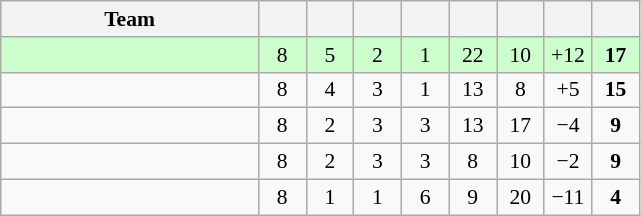<table class="wikitable" style="text-align:center; font-size:90%">
<tr>
<th width=165>Team</th>
<th width=25></th>
<th width=25></th>
<th width=25></th>
<th width=25></th>
<th width=25></th>
<th width=25></th>
<th width=25></th>
<th width=25></th>
</tr>
<tr style="background:#cfc;">
<td align=left></td>
<td>8</td>
<td>5</td>
<td>2</td>
<td>1</td>
<td>22</td>
<td>10</td>
<td>+12</td>
<td><strong>17</strong></td>
</tr>
<tr>
<td align=left></td>
<td>8</td>
<td>4</td>
<td>3</td>
<td>1</td>
<td>13</td>
<td>8</td>
<td>+5</td>
<td><strong>15</strong></td>
</tr>
<tr>
<td align=left></td>
<td>8</td>
<td>2</td>
<td>3</td>
<td>3</td>
<td>13</td>
<td>17</td>
<td>−4</td>
<td><strong>9</strong></td>
</tr>
<tr>
<td align=left></td>
<td>8</td>
<td>2</td>
<td>3</td>
<td>3</td>
<td>8</td>
<td>10</td>
<td>−2</td>
<td><strong>9</strong></td>
</tr>
<tr>
<td align=left></td>
<td>8</td>
<td>1</td>
<td>1</td>
<td>6</td>
<td>9</td>
<td>20</td>
<td>−11</td>
<td><strong>4</strong></td>
</tr>
</table>
